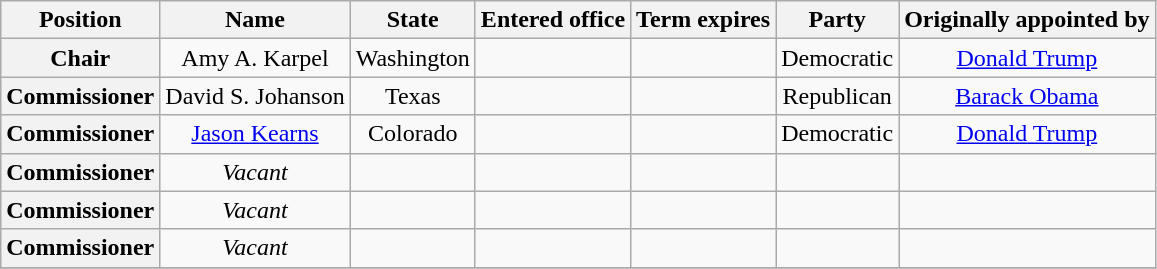<table class="wikitable sortable" style="text-align:center">
<tr>
<th scope="col" "width:10%">Position</th>
<th scope="col" "width:15%">Name</th>
<th scope="col" "width:10%">State</th>
<th scope="col" "width:20%">Entered office</th>
<th scope="col" "width:20%">Term expires</th>
<th scope="col" "width:10%">Party</th>
<th scope="col" "width:15%">Originally appointed by</th>
</tr>
<tr>
<th>Chair</th>
<td>Amy A. Karpel</td>
<td>Washington</td>
<td></td>
<td></td>
<td>Democratic</td>
<td><a href='#'>Donald Trump</a></td>
</tr>
<tr>
<th>Commissioner</th>
<td>David S. Johanson</td>
<td>Texas</td>
<td></td>
<td></td>
<td>Republican</td>
<td><a href='#'>Barack Obama</a></td>
</tr>
<tr>
<th>Commissioner</th>
<td><a href='#'>Jason Kearns</a></td>
<td>Colorado</td>
<td></td>
<td></td>
<td>Democratic</td>
<td><a href='#'>Donald Trump</a></td>
</tr>
<tr>
<th>Commissioner</th>
<td><em>Vacant</em></td>
<td></td>
<td></td>
<td></td>
<td></td>
<td></td>
</tr>
<tr>
<th>Commissioner</th>
<td><em>Vacant</em></td>
<td></td>
<td></td>
<td></td>
<td></td>
<td></td>
</tr>
<tr>
<th>Commissioner</th>
<td><em>Vacant</em></td>
<td></td>
<td></td>
<td></td>
<td></td>
<td></td>
</tr>
<tr>
</tr>
</table>
